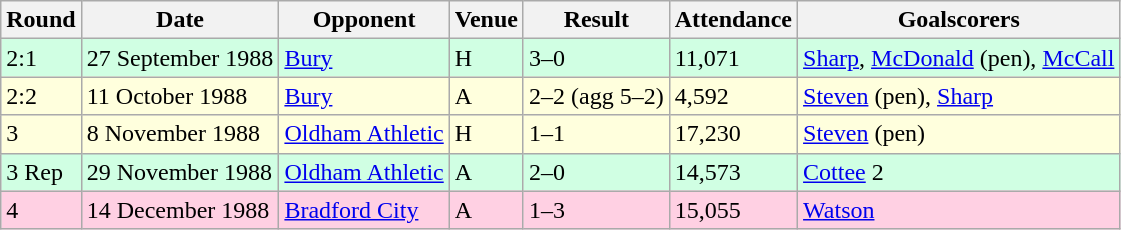<table class="wikitable">
<tr>
<th>Round</th>
<th>Date</th>
<th>Opponent</th>
<th>Venue</th>
<th>Result</th>
<th>Attendance</th>
<th>Goalscorers</th>
</tr>
<tr style="background-color: #d0ffe3;">
<td>2:1</td>
<td>27 September 1988</td>
<td><a href='#'>Bury</a></td>
<td>H</td>
<td>3–0</td>
<td>11,071</td>
<td><a href='#'>Sharp</a>, <a href='#'>McDonald</a> (pen), <a href='#'>McCall</a></td>
</tr>
<tr style="background-color: #ffffdd;">
<td>2:2</td>
<td>11 October 1988</td>
<td><a href='#'>Bury</a></td>
<td>A</td>
<td>2–2 (agg 5–2)</td>
<td>4,592</td>
<td><a href='#'>Steven</a> (pen), <a href='#'>Sharp</a></td>
</tr>
<tr style="background-color: #ffffdd;">
<td>3</td>
<td>8 November 1988</td>
<td><a href='#'>Oldham Athletic</a></td>
<td>H</td>
<td>1–1</td>
<td>17,230</td>
<td><a href='#'>Steven</a> (pen)</td>
</tr>
<tr style="background-color: #d0ffe3;">
<td>3 Rep</td>
<td>29 November 1988</td>
<td><a href='#'>Oldham Athletic</a></td>
<td>A</td>
<td>2–0</td>
<td>14,573</td>
<td><a href='#'>Cottee</a> 2</td>
</tr>
<tr style="background-color: #ffd0e3;">
<td>4</td>
<td>14 December 1988</td>
<td><a href='#'>Bradford City</a></td>
<td>A</td>
<td>1–3</td>
<td>15,055</td>
<td><a href='#'>Watson</a></td>
</tr>
</table>
